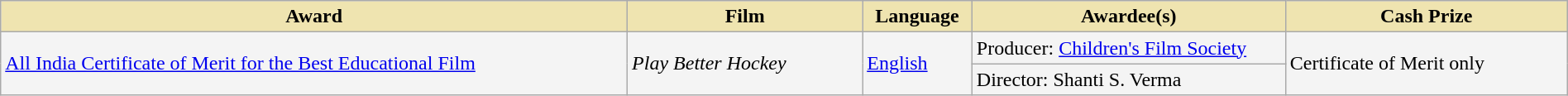<table class="wikitable sortable" style="width:100%">
<tr>
<th style="background-color:#EFE4B0;width:40%;">Award</th>
<th style="background-color:#EFE4B0;width:15%;">Film</th>
<th style="background-color:#EFE4B0;width:7%;">Language</th>
<th style="background-color:#EFE4B0;width:20%;">Awardee(s)</th>
<th style="background-color:#EFE4B0;width:18%;">Cash Prize</th>
</tr>
<tr style="background-color:#F4F4F4">
<td rowspan="2"><a href='#'>All India Certificate of Merit for the Best Educational Film</a></td>
<td rowspan="2"><em>Play Better Hockey</em></td>
<td rowspan="2"><a href='#'>English</a></td>
<td>Producer: <a href='#'>Children's Film Society</a></td>
<td rowspan="2">Certificate of Merit only</td>
</tr>
<tr style="background-color:#F4F4F4">
<td>Director: Shanti S. Verma</td>
</tr>
</table>
